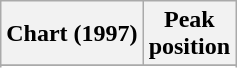<table class="wikitable sortable plainrowheaders" style="text-align:center;">
<tr>
<th scope="col">Chart (1997)</th>
<th scope="col">Peak<br> position</th>
</tr>
<tr>
</tr>
<tr>
</tr>
</table>
